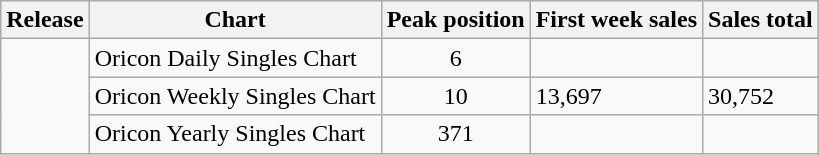<table class="wikitable">
<tr>
<th>Release</th>
<th>Chart</th>
<th>Peak position</th>
<th>First week sales</th>
<th>Sales total</th>
</tr>
<tr>
<td rowspan="3"></td>
<td>Oricon Daily Singles Chart</td>
<td align="center">6</td>
<td></td>
<td></td>
</tr>
<tr>
<td>Oricon Weekly Singles Chart</td>
<td align="center">10</td>
<td>13,697</td>
<td>30,752</td>
</tr>
<tr>
<td>Oricon Yearly Singles Chart</td>
<td align="center">371</td>
<td></td>
<td></td>
</tr>
</table>
